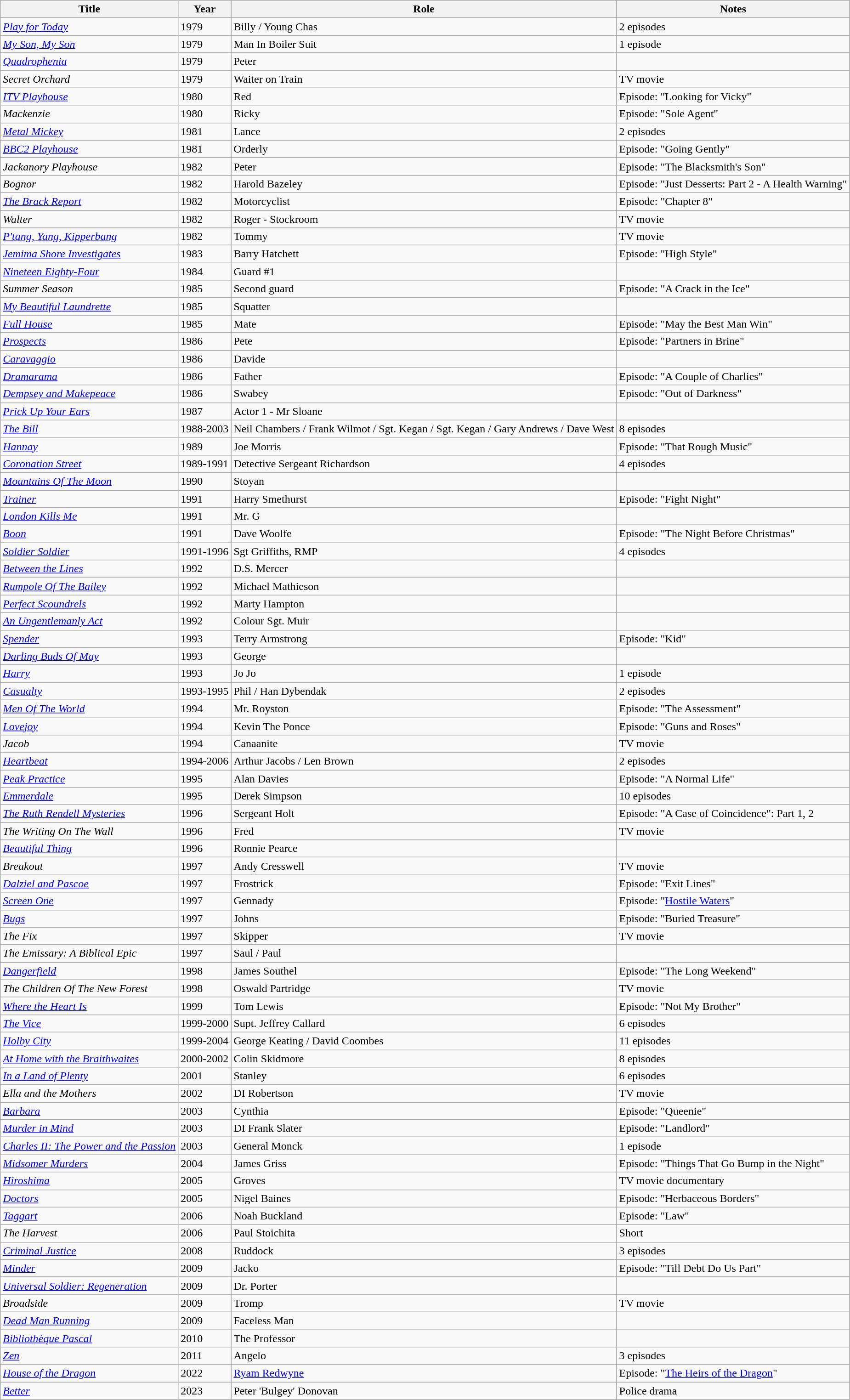<table class="wikitable">
<tr>
<th>Title</th>
<th>Year</th>
<th>Role</th>
<th>Notes</th>
</tr>
<tr>
<td><em><a href='#'>Play for Today</a></em></td>
<td>1979</td>
<td>Billy / Young Chas</td>
<td>2 episodes</td>
</tr>
<tr>
<td><em><a href='#'>My Son, My Son</a></em></td>
<td>1979</td>
<td>Man In Boiler Suit</td>
<td>1 episode</td>
</tr>
<tr>
<td><em><a href='#'>Quadrophenia</a></em></td>
<td>1979</td>
<td>Peter</td>
<td></td>
</tr>
<tr>
<td><em>Secret Orchard</em></td>
<td>1979</td>
<td>Waiter on Train</td>
<td>TV movie</td>
</tr>
<tr>
<td><em><a href='#'>ITV Playhouse</a></em></td>
<td>1980</td>
<td>Red</td>
<td>Episode: "Looking for Vicky"</td>
</tr>
<tr>
<td><em>Mackenzie</em></td>
<td>1980</td>
<td>Ricky</td>
<td>Episode: "Sole Agent"</td>
</tr>
<tr>
<td><em><a href='#'>Metal Mickey</a></em></td>
<td>1981</td>
<td>Lance</td>
<td>2 episodes</td>
</tr>
<tr>
<td><em><a href='#'>BBC2 Playhouse</a></em></td>
<td>1981</td>
<td>Orderly</td>
<td>Episode: "Going Gently"</td>
</tr>
<tr>
<td><em>Jackanory Playhouse</em></td>
<td>1982</td>
<td>Peter</td>
<td>Episode: "The Blacksmith's Son"</td>
</tr>
<tr>
<td><em>Bognor</em></td>
<td>1982</td>
<td>Harold Bazeley</td>
<td>Episode: "Just Desserts: Part 2 - A Health Warning"</td>
</tr>
<tr>
<td><em><a href='#'>The Brack Report</a></em></td>
<td>1982</td>
<td>Motorcyclist</td>
<td>Episode: "Chapter 8"</td>
</tr>
<tr>
<td><em>Walter</em></td>
<td>1982</td>
<td>Roger - Stockroom</td>
<td>TV movie</td>
</tr>
<tr>
<td><em><a href='#'>P'tang, Yang, Kipperbang</a></em></td>
<td>1982</td>
<td>Tommy</td>
<td>TV movie</td>
</tr>
<tr>
<td><em><a href='#'>Jemima Shore Investigates</a></em></td>
<td>1983</td>
<td>Barry Hatchett</td>
<td>Episode: "High Style"</td>
</tr>
<tr>
<td><em><a href='#'>Nineteen Eighty-Four</a></em></td>
<td>1984</td>
<td>Guard #1</td>
<td></td>
</tr>
<tr>
<td><em>Summer Season</em></td>
<td>1985</td>
<td>Second guard</td>
<td>Episode: "A Crack in the Ice"</td>
</tr>
<tr>
<td><em><a href='#'>My Beautiful Laundrette</a></em></td>
<td>1985</td>
<td>Squatter</td>
<td></td>
</tr>
<tr>
<td><em><a href='#'>Full House</a></em></td>
<td>1985</td>
<td>Mate</td>
<td>Episode: "May the Best Man Win"</td>
</tr>
<tr>
<td><em><a href='#'>Prospects</a></em></td>
<td>1986</td>
<td>Pete</td>
<td>Episode: "Partners in Brine"</td>
</tr>
<tr>
<td><em><a href='#'>Caravaggio</a></em></td>
<td>1986</td>
<td>Davide</td>
<td></td>
</tr>
<tr>
<td><em><a href='#'>Dramarama</a></em></td>
<td>1986</td>
<td>Father</td>
<td>Episode: "A Couple of Charlies"</td>
</tr>
<tr>
<td><em><a href='#'>Dempsey and Makepeace</a></em></td>
<td>1986</td>
<td>Swabey</td>
<td>Episode: "Out of Darkness"</td>
</tr>
<tr>
<td><em><a href='#'>Prick Up Your Ears</a></em></td>
<td>1987</td>
<td>Actor 1 - Mr Sloane</td>
<td></td>
</tr>
<tr>
<td><em><a href='#'>The Bill</a></em></td>
<td>1988-2003</td>
<td>Neil Chambers / Frank Wilmot / Sgt. Kegan / Sgt. Kegan / Gary Andrews / Dave West</td>
<td>8 episodes</td>
</tr>
<tr>
<td><em><a href='#'>Hannay</a></em></td>
<td>1989</td>
<td>Joe Morris</td>
<td>Episode: "That Rough Music"</td>
</tr>
<tr>
<td><em><a href='#'>Coronation Street</a></em></td>
<td>1989-1991</td>
<td>Detective Sergeant Richardson</td>
<td>4 episodes</td>
</tr>
<tr>
<td><em><a href='#'>Mountains Of The Moon</a></em></td>
<td>1990</td>
<td>Stoyan</td>
<td></td>
</tr>
<tr>
<td><em><a href='#'>Trainer</a></em></td>
<td>1991</td>
<td>Harry Smethurst</td>
<td>Episode: "Fight Night"</td>
</tr>
<tr>
<td><em><a href='#'>London Kills Me</a></em></td>
<td>1991</td>
<td>Mr. G</td>
<td></td>
</tr>
<tr>
<td><em><a href='#'>Boon</a></em></td>
<td>1991</td>
<td>Dave Woolfe</td>
<td>Episode: "The Night Before Christmas"</td>
</tr>
<tr>
<td><em><a href='#'>Soldier Soldier</a></em></td>
<td>1991-1996</td>
<td>Sgt Griffiths, RMP</td>
<td>4 episodes</td>
</tr>
<tr>
<td><em><a href='#'>Between the Lines</a></em></td>
<td>1992</td>
<td>D.S. Mercer</td>
<td></td>
</tr>
<tr>
<td><em><a href='#'>Rumpole Of The Bailey</a></em></td>
<td>1992</td>
<td>Michael Mathieson</td>
<td></td>
</tr>
<tr>
<td><em><a href='#'>Perfect Scoundrels</a></em></td>
<td>1992</td>
<td>Marty Hampton</td>
<td></td>
</tr>
<tr>
<td><em><a href='#'>An Ungentlemanly Act</a></em></td>
<td>1992</td>
<td>Colour Sgt. Muir</td>
<td></td>
</tr>
<tr>
<td><em><a href='#'>Spender</a></em></td>
<td>1993</td>
<td>Terry Armstrong</td>
<td>Episode: "Kid"</td>
</tr>
<tr>
<td><em><a href='#'>Darling Buds Of May</a></em></td>
<td>1993</td>
<td>George</td>
<td></td>
</tr>
<tr>
<td><em><a href='#'>Harry</a></em></td>
<td>1993</td>
<td>Jo Jo</td>
<td>1 episode</td>
</tr>
<tr>
<td><em><a href='#'>Casualty</a></em></td>
<td>1993-1995</td>
<td>Phil / Han Dybendak</td>
<td>2 episodes</td>
</tr>
<tr>
<td><em><a href='#'>Men Of The World</a></em></td>
<td>1994</td>
<td>Mr. Royston</td>
<td>Episode: "The Assessment"</td>
</tr>
<tr>
<td><em><a href='#'>Lovejoy</a></em></td>
<td>1994</td>
<td>Kevin The Ponce</td>
<td>Episode: "Guns and Roses"</td>
</tr>
<tr>
<td><em>Jacob</em></td>
<td>1994</td>
<td>Canaanite</td>
<td>TV movie</td>
</tr>
<tr>
<td><em><a href='#'>Heartbeat</a></em></td>
<td>1994-2006</td>
<td>Arthur Jacobs / Len Brown</td>
<td>2 episodes</td>
</tr>
<tr>
<td><em><a href='#'>Peak Practice</a></em></td>
<td>1995</td>
<td>Alan Davies</td>
<td>Episode: "A Normal Life"</td>
</tr>
<tr>
<td><em><a href='#'>Emmerdale</a></em></td>
<td>1995</td>
<td>Derek Simpson</td>
<td>10 episodes</td>
</tr>
<tr>
<td><em><a href='#'>The Ruth Rendell Mysteries</a></em></td>
<td>1996</td>
<td>Sergeant Holt</td>
<td>Episode: "A Case of Coincidence": Part 1, 2</td>
</tr>
<tr>
<td><em>The Writing On The Wall</em></td>
<td>1996</td>
<td>Fred</td>
<td>TV movie</td>
</tr>
<tr>
<td><em><a href='#'>Beautiful Thing</a></em></td>
<td>1996</td>
<td>Ronnie Pearce</td>
<td></td>
</tr>
<tr>
<td><em>Breakout</em></td>
<td>1997</td>
<td>Andy Cresswell</td>
<td>TV movie</td>
</tr>
<tr>
<td><em><a href='#'>Dalziel and Pascoe</a></em></td>
<td>1997</td>
<td>Frostrick</td>
<td>Episode: "Exit Lines"</td>
</tr>
<tr>
<td><em><a href='#'>Screen One</a></em></td>
<td>1997</td>
<td>Gennady</td>
<td>Episode: "<a href='#'>Hostile Waters</a>"</td>
</tr>
<tr>
<td><em><a href='#'>Bugs</a></em></td>
<td>1997</td>
<td>Johns</td>
<td>Episode: "Buried Treasure"</td>
</tr>
<tr>
<td><em>The Fix</em></td>
<td>1997</td>
<td>Skipper</td>
<td>TV movie</td>
</tr>
<tr>
<td><em>The Emissary: A Biblical Epic</em></td>
<td>1997</td>
<td>Saul / Paul</td>
<td></td>
</tr>
<tr>
<td><em><a href='#'>Dangerfield</a></em></td>
<td>1998</td>
<td>James Southel</td>
<td>Episode: "The Long Weekend"</td>
</tr>
<tr>
<td><em>The Children Of The New Forest</em></td>
<td>1998</td>
<td>Oswald Partridge</td>
<td>TV movie</td>
</tr>
<tr>
<td><em><a href='#'>Where the Heart Is</a></em></td>
<td>1999</td>
<td>Tom Lewis</td>
<td>Episode: "Not My Brother"</td>
</tr>
<tr>
<td><em><a href='#'>The Vice</a></em></td>
<td>1999-2000</td>
<td>Supt. Jeffrey Callard</td>
<td>6 episodes</td>
</tr>
<tr>
<td><em><a href='#'>Holby City</a></em></td>
<td>1999-2004</td>
<td>George Keating / David Coombes</td>
<td>11 episodes</td>
</tr>
<tr>
<td><em><a href='#'>At Home with the Braithwaites</a></em></td>
<td>2000-2002</td>
<td>Colin Skidmore</td>
<td>8 episodes</td>
</tr>
<tr>
<td><em><a href='#'>In a Land of Plenty</a></em></td>
<td>2001</td>
<td>Stanley</td>
<td>6 episodes</td>
</tr>
<tr>
<td><em>Ella and the Mothers</em></td>
<td>2002</td>
<td>DI Robertson</td>
<td>TV movie</td>
</tr>
<tr>
<td><em><a href='#'>Barbara</a></em></td>
<td>2003</td>
<td>Cynthia</td>
<td>Episode: "Queenie"</td>
</tr>
<tr>
<td><em><a href='#'>Murder in Mind</a></em></td>
<td>2003</td>
<td>DI Frank Slater</td>
<td>Episode: "Landlord"</td>
</tr>
<tr>
<td><em><a href='#'>Charles II: The Power and the Passion</a></em></td>
<td>2003</td>
<td>General Monck</td>
<td>1 episode</td>
</tr>
<tr>
<td><em><a href='#'>Midsomer Murders</a></em></td>
<td>2004</td>
<td>James Griss</td>
<td>Episode: "Things That Go Bump in the Night"</td>
</tr>
<tr>
<td><em><a href='#'>Hiroshima</a></em></td>
<td>2005</td>
<td>Groves</td>
<td>TV movie documentary</td>
</tr>
<tr>
<td><em><a href='#'>Doctors</a></em></td>
<td>2005</td>
<td>Nigel Baines</td>
<td>Episode: "Herbaceous Borders"</td>
</tr>
<tr>
<td><em><a href='#'>Taggart</a></em></td>
<td>2006</td>
<td>Noah Buckland</td>
<td>Episode: "Law"</td>
</tr>
<tr>
<td><em>The Harvest</em></td>
<td>2006</td>
<td>Paul Stoichita</td>
<td>Short</td>
</tr>
<tr>
<td><em><a href='#'>Criminal Justice</a></em></td>
<td>2008</td>
<td>Ruddock</td>
<td>3 episodes</td>
</tr>
<tr>
<td><em><a href='#'>Minder</a></em></td>
<td>2009</td>
<td>Jacko</td>
<td>Episode: "Till Debt Do Us Part"</td>
</tr>
<tr>
<td><em><a href='#'>Universal Soldier: Regeneration</a></em></td>
<td>2009</td>
<td>Dr. Porter</td>
<td></td>
</tr>
<tr>
<td><em>Broadside</em></td>
<td>2009</td>
<td>Tromp</td>
<td>TV movie</td>
</tr>
<tr>
<td><em><a href='#'>Dead Man Running</a></em></td>
<td>2009</td>
<td>Faceless Man</td>
<td></td>
</tr>
<tr>
<td><em><a href='#'>Bibliothèque Pascal</a></em></td>
<td>2010</td>
<td>The Professor</td>
<td></td>
</tr>
<tr>
<td><em><a href='#'>Zen</a></em></td>
<td>2011</td>
<td>Angelo</td>
<td>3 episodes</td>
</tr>
<tr>
<td><em><a href='#'>House of the Dragon</a></em></td>
<td>2022</td>
<td><a href='#'>Ryam Redwyne</a></td>
<td>Episode: "<a href='#'>The Heirs of the Dragon</a>"</td>
</tr>
<tr>
<td><a href='#'><em>Better</em></a></td>
<td>2023</td>
<td>Peter 'Bulgey' Donovan</td>
<td>Police drama</td>
</tr>
</table>
